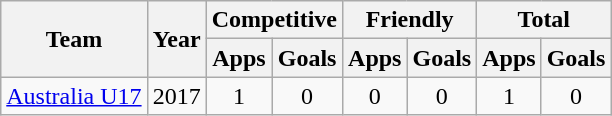<table class="wikitable" style="text-align:center">
<tr>
<th rowspan=2>Team</th>
<th rowspan=2>Year</th>
<th colspan=2>Competitive</th>
<th colspan=2>Friendly</th>
<th colspan=2>Total</th>
</tr>
<tr>
<th>Apps</th>
<th>Goals</th>
<th>Apps</th>
<th>Goals</th>
<th>Apps</th>
<th>Goals</th>
</tr>
<tr>
<td><a href='#'>Australia U17</a></td>
<td>2017</td>
<td>1</td>
<td>0</td>
<td>0</td>
<td>0</td>
<td>1</td>
<td>0</td>
</tr>
</table>
